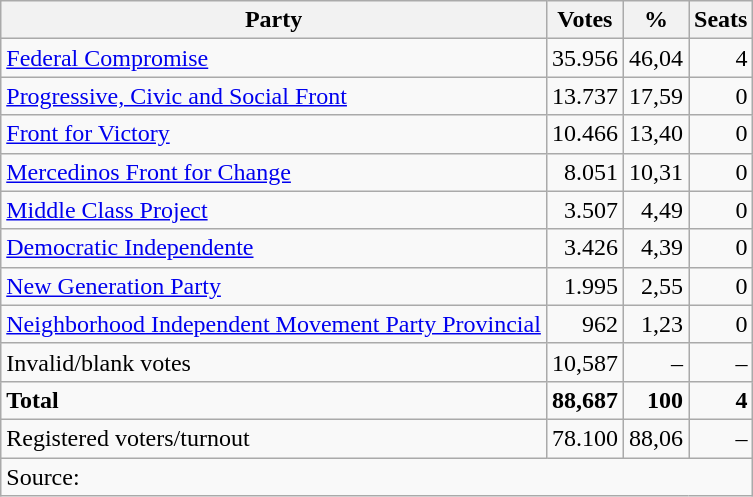<table class=wikitable style=text-align:right>
<tr>
<th>Party</th>
<th>Votes</th>
<th>%</th>
<th>Seats</th>
</tr>
<tr>
<td align=left><a href='#'>Federal Compromise</a></td>
<td>35.956</td>
<td>46,04</td>
<td>4</td>
</tr>
<tr>
<td align=left><a href='#'>Progressive, Civic and Social Front</a></td>
<td>13.737</td>
<td>17,59</td>
<td>0</td>
</tr>
<tr>
<td align=left><a href='#'>Front for Victory</a></td>
<td>10.466</td>
<td>13,40</td>
<td>0</td>
</tr>
<tr>
<td align=left><a href='#'>Mercedinos Front for Change</a></td>
<td>8.051</td>
<td>10,31</td>
<td>0</td>
</tr>
<tr>
<td align=left><a href='#'>Middle Class Project</a></td>
<td>3.507</td>
<td>4,49</td>
<td>0</td>
</tr>
<tr>
<td align=left><a href='#'>Democratic Independente</a></td>
<td>3.426</td>
<td>4,39</td>
<td>0</td>
</tr>
<tr>
<td align=left><a href='#'>New Generation Party</a></td>
<td>1.995</td>
<td>2,55</td>
<td>0</td>
</tr>
<tr>
<td align=left><a href='#'>Neighborhood Independent Movement Party Provincial</a></td>
<td>962</td>
<td>1,23</td>
<td>0</td>
</tr>
<tr>
<td align=left>Invalid/blank votes</td>
<td>10,587</td>
<td>–</td>
<td>–</td>
</tr>
<tr>
<td align=left><strong>Total</strong></td>
<td><strong>88,687</strong></td>
<td><strong>100</strong></td>
<td><strong>4</strong></td>
</tr>
<tr>
<td align=left>Registered voters/turnout</td>
<td>78.100</td>
<td>88,06</td>
<td>–</td>
</tr>
<tr>
<td align=left colspan=5>Source: </td>
</tr>
</table>
